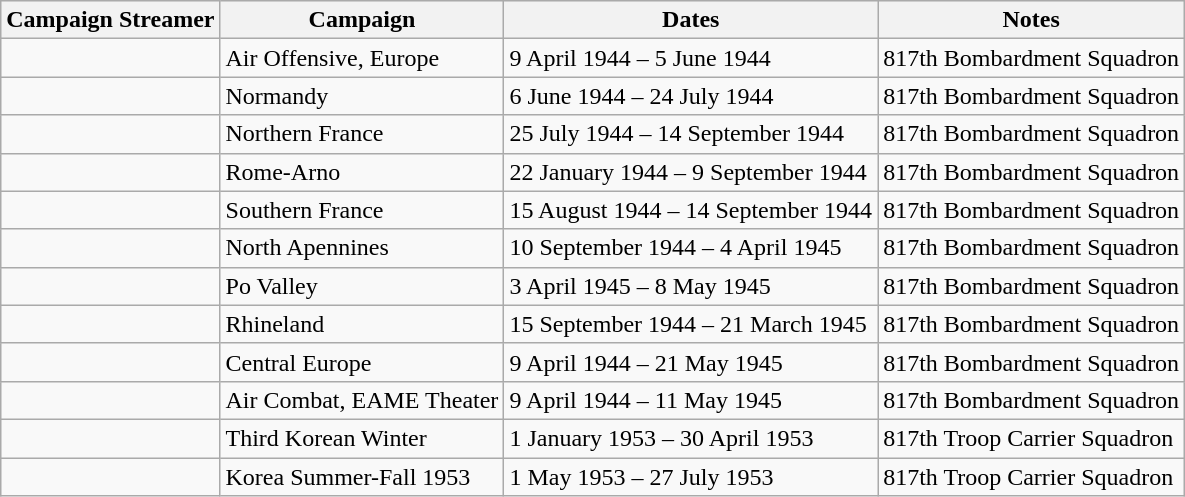<table class="wikitable">
<tr style="background:#efefef;">
<th>Campaign Streamer</th>
<th>Campaign</th>
<th>Dates</th>
<th>Notes</th>
</tr>
<tr>
<td></td>
<td>Air Offensive, Europe</td>
<td>9 April 1944 – 5 June 1944</td>
<td>817th Bombardment Squadron</td>
</tr>
<tr>
<td></td>
<td>Normandy</td>
<td>6 June 1944 – 24 July 1944</td>
<td>817th Bombardment Squadron</td>
</tr>
<tr>
<td></td>
<td>Northern France</td>
<td>25 July 1944 – 14 September 1944</td>
<td>817th Bombardment Squadron</td>
</tr>
<tr>
<td></td>
<td>Rome-Arno</td>
<td>22 January 1944 – 9 September 1944</td>
<td>817th Bombardment Squadron</td>
</tr>
<tr>
<td></td>
<td>Southern France</td>
<td>15 August 1944 – 14 September 1944</td>
<td>817th Bombardment Squadron</td>
</tr>
<tr>
<td></td>
<td>North Apennines</td>
<td>10 September 1944 – 4 April 1945</td>
<td>817th Bombardment Squadron</td>
</tr>
<tr>
<td></td>
<td>Po Valley</td>
<td>3 April 1945 – 8 May 1945</td>
<td>817th Bombardment Squadron</td>
</tr>
<tr>
<td></td>
<td>Rhineland</td>
<td>15 September 1944 – 21 March 1945</td>
<td>817th Bombardment Squadron</td>
</tr>
<tr>
<td></td>
<td>Central Europe</td>
<td>9 April 1944 – 21 May 1945</td>
<td>817th Bombardment Squadron</td>
</tr>
<tr>
<td></td>
<td>Air Combat, EAME Theater</td>
<td>9 April 1944 – 11 May 1945</td>
<td>817th Bombardment Squadron</td>
</tr>
<tr>
<td></td>
<td>Third Korean Winter</td>
<td>1 January 1953 – 30 April 1953</td>
<td>817th Troop Carrier Squadron</td>
</tr>
<tr>
<td></td>
<td>Korea Summer-Fall 1953</td>
<td>1 May 1953 – 27 July 1953</td>
<td>817th Troop Carrier Squadron</td>
</tr>
</table>
